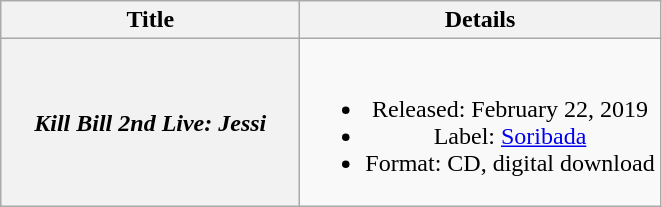<table class="wikitable plainrowheaders" style="text-align:center;">
<tr>
<th scope="col" style="width:12em;">Title</th>
<th scope="col">Details</th>
</tr>
<tr>
<th scope="row"><em>Kill Bill 2nd Live: Jessi</em></th>
<td><br><ul><li>Released: February 22, 2019</li><li>Label: <a href='#'>Soribada</a></li><li>Format: CD, digital download</li></ul></td>
</tr>
</table>
